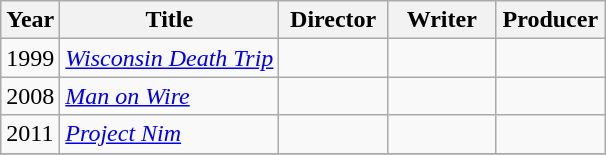<table class="wikitable">
<tr>
<th>Year</th>
<th>Title</th>
<th width=65>Director</th>
<th width=65>Writer</th>
<th width=65>Producer</th>
</tr>
<tr>
<td>1999</td>
<td><em><a href='#'>Wisconsin Death Trip</a></em></td>
<td></td>
<td></td>
<td></td>
</tr>
<tr>
<td>2008</td>
<td><em><a href='#'>Man on Wire</a></em></td>
<td></td>
<td></td>
<td></td>
</tr>
<tr>
<td>2011</td>
<td><em><a href='#'>Project Nim</a></em></td>
<td></td>
<td></td>
<td></td>
</tr>
<tr>
</tr>
</table>
